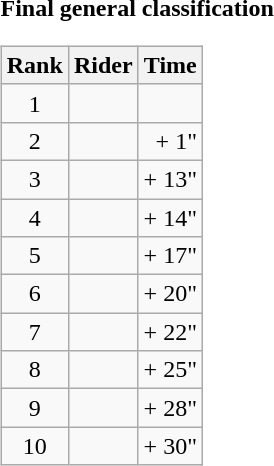<table>
<tr>
<td><strong>Final general classification</strong><br><table class="wikitable">
<tr>
<th scope="col">Rank</th>
<th scope="col">Rider</th>
<th scope="col">Time</th>
</tr>
<tr>
<td style="text-align:center;">1</td>
<td></td>
<td style="text-align:right;"></td>
</tr>
<tr>
<td style="text-align:center;">2</td>
<td></td>
<td style="text-align:right;">+ 1"</td>
</tr>
<tr>
<td style="text-align:center;">3</td>
<td></td>
<td style="text-align:right;">+ 13"</td>
</tr>
<tr>
<td style="text-align:center;">4</td>
<td></td>
<td style="text-align:right;">+ 14"</td>
</tr>
<tr>
<td style="text-align:center;">5</td>
<td></td>
<td style="text-align:right;">+ 17"</td>
</tr>
<tr>
<td style="text-align:center;">6</td>
<td></td>
<td style="text-align:right;">+ 20"</td>
</tr>
<tr>
<td style="text-align:center;">7</td>
<td></td>
<td style="text-align:right;">+ 22"</td>
</tr>
<tr>
<td style="text-align:center;">8</td>
<td></td>
<td style="text-align:right;">+ 25"</td>
</tr>
<tr>
<td style="text-align:center;">9</td>
<td></td>
<td style="text-align:right;">+ 28"</td>
</tr>
<tr>
<td style="text-align:center;">10</td>
<td></td>
<td style="text-align:right;">+ 30"</td>
</tr>
</table>
</td>
</tr>
</table>
